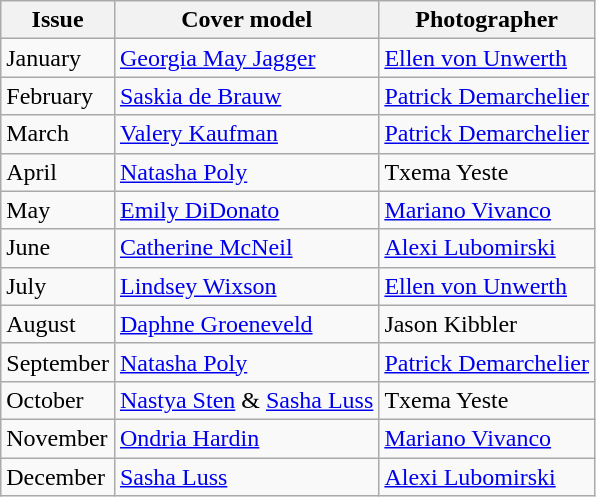<table class="sortable wikitable">
<tr>
<th>Issue</th>
<th>Cover model</th>
<th>Photographer</th>
</tr>
<tr>
<td>January</td>
<td><a href='#'>Georgia May Jagger</a></td>
<td><a href='#'>Ellen von Unwerth</a></td>
</tr>
<tr>
<td>February</td>
<td><a href='#'>Saskia de Brauw</a></td>
<td><a href='#'>Patrick Demarchelier</a></td>
</tr>
<tr>
<td>March</td>
<td><a href='#'>Valery Kaufman</a></td>
<td><a href='#'>Patrick Demarchelier</a></td>
</tr>
<tr>
<td>April</td>
<td><a href='#'>Natasha Poly</a></td>
<td>Txema Yeste</td>
</tr>
<tr>
<td>May</td>
<td><a href='#'>Emily DiDonato</a></td>
<td><a href='#'>Mariano Vivanco</a></td>
</tr>
<tr>
<td>June</td>
<td><a href='#'>Catherine McNeil</a></td>
<td><a href='#'>Alexi Lubomirski</a></td>
</tr>
<tr>
<td>July</td>
<td><a href='#'>Lindsey Wixson</a></td>
<td><a href='#'>Ellen von Unwerth</a></td>
</tr>
<tr>
<td>August</td>
<td><a href='#'>Daphne Groeneveld</a></td>
<td>Jason Kibbler</td>
</tr>
<tr>
<td>September</td>
<td><a href='#'>Natasha Poly</a></td>
<td><a href='#'>Patrick Demarchelier</a></td>
</tr>
<tr>
<td>October</td>
<td><a href='#'>Nastya Sten</a> & <a href='#'>Sasha Luss</a></td>
<td>Txema Yeste</td>
</tr>
<tr>
<td>November</td>
<td><a href='#'>Ondria Hardin</a></td>
<td><a href='#'>Mariano Vivanco</a></td>
</tr>
<tr>
<td>December</td>
<td><a href='#'>Sasha Luss</a></td>
<td><a href='#'>Alexi Lubomirski</a></td>
</tr>
</table>
